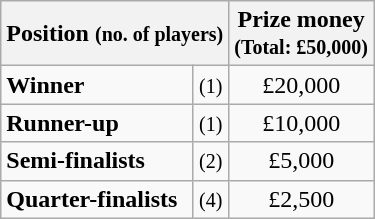<table class="wikitable">
<tr>
<th colspan=2>Position <small>(no. of players)</small></th>
<th>Prize money<br><small>(Total: £50,000)</small></th>
</tr>
<tr>
<td><strong>Winner</strong></td>
<td align=center><small>(1)</small></td>
<td align=center>£20,000</td>
</tr>
<tr>
<td><strong>Runner-up</strong></td>
<td align=center><small>(1)</small></td>
<td align=center>£10,000</td>
</tr>
<tr>
<td><strong>Semi-finalists</strong></td>
<td align=center><small>(2)</small></td>
<td align=center>£5,000</td>
</tr>
<tr>
<td><strong>Quarter-finalists</strong></td>
<td align=center><small>(4)</small></td>
<td align=center>£2,500</td>
</tr>
</table>
